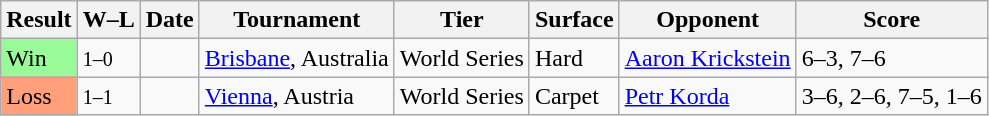<table class="sortable wikitable">
<tr>
<th>Result</th>
<th class="unsortable">W–L</th>
<th>Date</th>
<th>Tournament</th>
<th>Tier</th>
<th>Surface</th>
<th>Opponent</th>
<th class="unsortable">Score</th>
</tr>
<tr>
<td style="background:#98fb98;">Win</td>
<td><small>1–0</small></td>
<td><a href='#'></a></td>
<td><a href='#'>Brisbane</a>, Australia</td>
<td>World Series</td>
<td>Hard</td>
<td> <a href='#'>Aaron Krickstein</a></td>
<td>6–3, 7–6</td>
</tr>
<tr>
<td style="background:#ffa07a;">Loss</td>
<td><small>1–1</small></td>
<td><a href='#'></a></td>
<td><a href='#'>Vienna</a>, Austria</td>
<td>World Series</td>
<td>Carpet</td>
<td> <a href='#'>Petr Korda</a></td>
<td>3–6, 2–6, 7–5, 1–6</td>
</tr>
</table>
